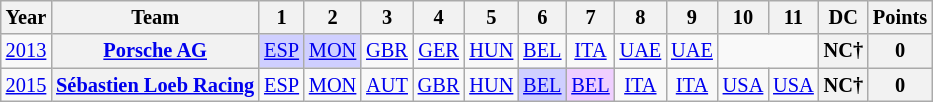<table class="wikitable" style="text-align:center; font-size:85%">
<tr>
<th>Year</th>
<th>Team</th>
<th>1</th>
<th>2</th>
<th>3</th>
<th>4</th>
<th>5</th>
<th>6</th>
<th>7</th>
<th>8</th>
<th>9</th>
<th>10</th>
<th>11</th>
<th>DC</th>
<th>Points</th>
</tr>
<tr>
<td><a href='#'>2013</a></td>
<th nowrap><a href='#'>Porsche AG</a></th>
<td style="background:#CFCFFF;"><a href='#'>ESP</a><br></td>
<td style="background:#CFCFFF;"><a href='#'>MON</a><br></td>
<td><a href='#'>GBR</a></td>
<td><a href='#'>GER</a></td>
<td><a href='#'>HUN</a></td>
<td><a href='#'>BEL</a></td>
<td><a href='#'>ITA</a></td>
<td><a href='#'>UAE</a></td>
<td><a href='#'>UAE</a></td>
<td colspan=2></td>
<th>NC†</th>
<th>0</th>
</tr>
<tr>
<td><a href='#'>2015</a></td>
<th nowrap><a href='#'>Sébastien Loeb Racing</a></th>
<td><a href='#'>ESP</a></td>
<td><a href='#'>MON</a></td>
<td><a href='#'>AUT</a></td>
<td><a href='#'>GBR</a></td>
<td><a href='#'>HUN</a></td>
<td style="background:#CFCFFF;"><a href='#'>BEL</a><br></td>
<td style="background:#EFCFFF;"><a href='#'>BEL</a><br></td>
<td><a href='#'>ITA</a></td>
<td><a href='#'>ITA</a></td>
<td><a href='#'>USA</a></td>
<td><a href='#'>USA</a></td>
<th>NC†</th>
<th>0</th>
</tr>
</table>
